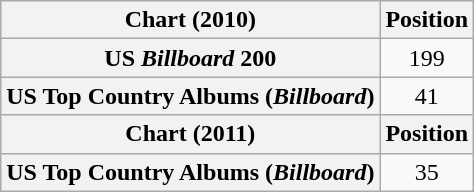<table class="wikitable plainrowheaders" style="text-align:center">
<tr>
<th scope="col">Chart (2010)</th>
<th scope="col">Position</th>
</tr>
<tr>
<th scope="row">US <em>Billboard</em> 200</th>
<td>199</td>
</tr>
<tr>
<th scope="row">US Top Country Albums (<em>Billboard</em>)</th>
<td>41</td>
</tr>
<tr>
<th scope="col">Chart (2011)</th>
<th scope="col">Position</th>
</tr>
<tr>
<th scope="row">US Top Country Albums (<em>Billboard</em>)</th>
<td>35</td>
</tr>
</table>
